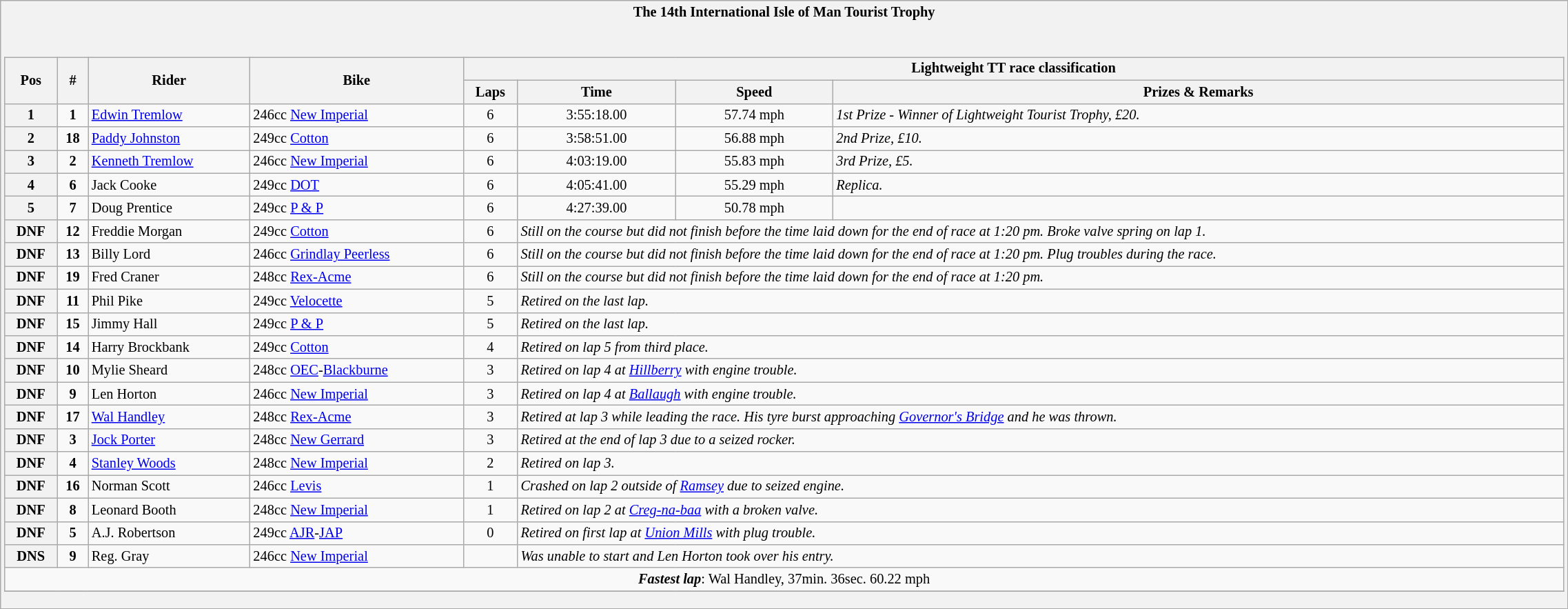<table class="wikitable" style="width:120%; font-size:85%;">
<tr>
<th style="border: 0;"> The 14th International Isle of Man Tourist Trophy</th>
</tr>
<tr>
<td style="background: #f2f2f2; border: 0; text-align: center;"><br><table class="wikitable" style="width:100%;">
<tr bgcolor="#efefef">
<th rowspan="2">Pos</th>
<th rowspan="2">#</th>
<th rowspan="2">Rider</th>
<th rowspan="2">Bike</th>
<th colspan="4">Lightweight TT race classification</th>
</tr>
<tr>
<th>Laps</th>
<th>Time</th>
<th>Speed</th>
<th>Prizes & Remarks</th>
</tr>
<tr>
<th align="center">1</th>
<td align="center"><strong>1</strong></td>
<td align="left"> <a href='#'>Edwin Tremlow</a></td>
<td align="left">246cc <a href='#'>New Imperial</a></td>
<td align="center">6</td>
<td>3:55:18.00</td>
<td>57.74 mph</td>
<td align="left"><em>1st Prize - Winner of Lightweight Tourist Trophy, £20.</em></td>
</tr>
<tr>
<th align="center">2</th>
<td align="center"><strong>18</strong></td>
<td align="left"> <a href='#'>Paddy Johnston</a></td>
<td align="left">249cc <a href='#'>Cotton</a></td>
<td align="center">6</td>
<td>3:58:51.00</td>
<td>56.88 mph</td>
<td align="left"><em>2nd Prize, £10.</em></td>
</tr>
<tr>
<th align="center">3</th>
<td align="center"><strong>2</strong></td>
<td align="left"> <a href='#'>Kenneth Tremlow</a></td>
<td align="left">246cc <a href='#'>New Imperial</a></td>
<td align="center">6</td>
<td>4:03:19.00</td>
<td>55.83 mph</td>
<td align="left"><em>3rd Prize, £5.</em></td>
</tr>
<tr>
<th align="center">4</th>
<td align="center"><strong>6</strong></td>
<td align="left"> Jack Cooke</td>
<td align="left">249cc <a href='#'>DOT</a></td>
<td align="center">6</td>
<td>4:05:41.00</td>
<td>55.29 mph</td>
<td align="left"><em>Replica.</em></td>
</tr>
<tr>
<th align="center">5</th>
<td align="center"><strong>7</strong></td>
<td align="left"> Doug Prentice</td>
<td align="left">249cc <a href='#'>P & P</a></td>
<td align="center">6</td>
<td>4:27:39.00</td>
<td>50.78 mph</td>
<td align="left"></td>
</tr>
<tr>
<th align="center">DNF</th>
<td><strong>12</strong></td>
<td align="left"> Freddie Morgan</td>
<td align="left">249cc <a href='#'>Cotton</a></td>
<td align="center">6</td>
<td colspan="4"; align="left"><em>Still on the course but did not finish before the time laid down for the end of race at 1:20 pm. Broke valve spring on lap 1.</em></td>
</tr>
<tr>
<th align="center">DNF</th>
<td><strong>13</strong></td>
<td align="left"> Billy Lord</td>
<td align="left">246cc <a href='#'>Grindlay Peerless</a></td>
<td align="center">6</td>
<td colspan="4"; align="left"><em>Still on the course but did not finish before the time laid down for the end of race at 1:20 pm. Plug troubles during the race.</em></td>
</tr>
<tr>
<th align="center">DNF</th>
<td><strong>19</strong></td>
<td align="left"> Fred Craner</td>
<td align="left">248cc <a href='#'>Rex-Acme</a></td>
<td align="center">6</td>
<td colspan="4"; align="left"><em>Still on the course but did not finish before the time laid down for the end of race at 1:20 pm.</em></td>
</tr>
<tr>
<th align="center">DNF</th>
<td><strong>11</strong></td>
<td align="left"> Phil Pike</td>
<td align="left">249cc <a href='#'>Velocette</a></td>
<td align="center">5</td>
<td colspan="4"; align="left"><em>Retired on the last lap.</em></td>
</tr>
<tr>
<th align="center">DNF</th>
<td><strong>15</strong></td>
<td align="left"> Jimmy Hall</td>
<td align="left">249cc <a href='#'>P & P</a></td>
<td align="center">5</td>
<td colspan="4"; align="left"><em>Retired on the last lap.</em></td>
</tr>
<tr>
<th align="center">DNF</th>
<td><strong>14</strong></td>
<td align="left"> Harry Brockbank</td>
<td align="left">249cc <a href='#'>Cotton</a></td>
<td align="center">4</td>
<td colspan="4"; align="left"><em>Retired on lap 5 from third place.</em></td>
</tr>
<tr>
<th align="center">DNF</th>
<td><strong>10</strong></td>
<td align="left"> Mylie Sheard</td>
<td align="left">248cc <a href='#'>OEC</a>-<a href='#'>Blackburne</a></td>
<td align="center">3</td>
<td colspan="4"; align="left"><em>Retired on lap 4 at <a href='#'>Hillberry</a> with engine trouble.</em></td>
</tr>
<tr>
<th align="center">DNF</th>
<td><strong>9</strong></td>
<td align="left"> Len Horton</td>
<td align="left">246cc <a href='#'>New Imperial</a></td>
<td align="center">3</td>
<td colspan="4"; align="left"><em>Retired on lap 4 at <a href='#'>Ballaugh</a> with engine trouble.</em></td>
</tr>
<tr>
<th align="center">DNF</th>
<td><strong>17</strong></td>
<td align="left"> <a href='#'>Wal Handley</a></td>
<td align="left">248cc <a href='#'>Rex-Acme</a></td>
<td align="center">3</td>
<td colspan="4"; align="left"><em>Retired at lap 3 while leading the race. His tyre burst approaching <a href='#'>Governor's Bridge</a> and he was thrown.</em></td>
</tr>
<tr>
<th align="center">DNF</th>
<td><strong>3</strong></td>
<td align="left"> <a href='#'>Jock Porter</a></td>
<td align="left">248cc <a href='#'>New Gerrard</a></td>
<td align="center">3</td>
<td colspan="4"; align="left"><em>Retired at the end of lap 3 due to a seized rocker.</em></td>
</tr>
<tr>
<th align="center">DNF</th>
<td><strong>4</strong></td>
<td align="left"> <a href='#'>Stanley Woods</a></td>
<td align="left">248cc <a href='#'>New Imperial</a></td>
<td align="center">2</td>
<td colspan="4"; align="left"><em>Retired on lap 3.</em></td>
</tr>
<tr>
<th align="center">DNF</th>
<td><strong>16</strong></td>
<td align="left"> Norman Scott</td>
<td align="left">246cc <a href='#'>Levis</a></td>
<td align="center">1</td>
<td colspan="4"; align="left"><em>Crashed on lap 2 outside of <a href='#'>Ramsey</a> due to seized engine.</em></td>
</tr>
<tr>
<th align="center">DNF</th>
<td><strong>8</strong></td>
<td align="left"> Leonard Booth</td>
<td align="left">248cc <a href='#'>New Imperial</a></td>
<td align="center">1</td>
<td colspan="4"; align="left"><em>Retired on lap 2 at <a href='#'>Creg-na-baa</a> with a broken valve.</em></td>
</tr>
<tr>
<th align="center">DNF</th>
<td><strong>5</strong></td>
<td align="left"> A.J. Robertson</td>
<td align="left">249cc <a href='#'>AJR</a>-<a href='#'>JAP</a></td>
<td align="center">0</td>
<td colspan="4"; align="left"><em>Retired on first lap at <a href='#'>Union Mills</a> with plug trouble.</em></td>
</tr>
<tr>
<th align="center">DNS</th>
<td><strong>9</strong></td>
<td align="left"> Reg. Gray</td>
<td align="left">246cc <a href='#'>New Imperial</a></td>
<td align="center"></td>
<td colspan="4"; align="left"><em>Was unable to start and Len Horton took over his entry.</em></td>
</tr>
<tr>
<td colspan=14><strong><em>Fastest lap</em></strong>: Wal Handley, 37min. 36sec. 60.22 mph</td>
</tr>
<tr>
</tr>
</table>
</td>
</tr>
</table>
